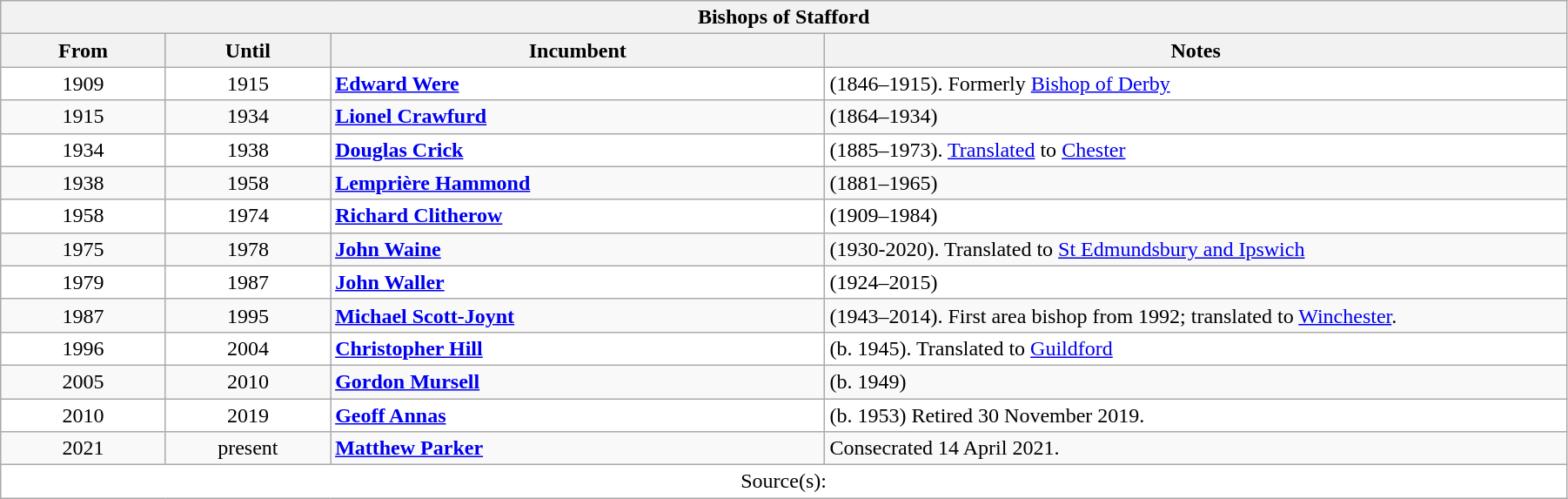<table class="wikitable" style="width:95%;" border="1" cellpadding="2">
<tr>
<th colspan="4" color: white;">Bishops of Stafford</th>
</tr>
<tr valign=top>
<th width="10%">From</th>
<th width="10%">Until</th>
<th width="30%">Incumbent</th>
<th width="45%">Notes</th>
</tr>
<tr valign=top bgcolor="white">
<td align="center">1909</td>
<td align="center">1915</td>
<td><strong><a href='#'>Edward Were</a></strong></td>
<td>(1846–1915). Formerly <a href='#'>Bishop of Derby</a></td>
</tr>
<tr valign=top>
<td align="center">1915</td>
<td align="center">1934</td>
<td><strong><a href='#'>Lionel Crawfurd</a></strong></td>
<td>(1864–1934)</td>
</tr>
<tr valign=top bgcolor="white">
<td align="center">1934</td>
<td align="center">1938</td>
<td><strong><a href='#'>Douglas Crick</a></strong></td>
<td>(1885–1973). <a href='#'>Translated</a> to <a href='#'>Chester</a></td>
</tr>
<tr valign=top>
<td align="center">1938</td>
<td align="center">1958</td>
<td><strong><a href='#'>Lemprière Hammond</a></strong></td>
<td>(1881–1965)</td>
</tr>
<tr valign=top bgcolor="white">
<td align="center">1958</td>
<td align="center">1974</td>
<td><strong><a href='#'>Richard Clitherow</a></strong></td>
<td>(1909–1984)</td>
</tr>
<tr valign=top>
<td align="center">1975</td>
<td align="center">1978</td>
<td><strong><a href='#'>John Waine</a></strong></td>
<td>(1930-2020). Translated to <a href='#'>St Edmundsbury and Ipswich</a></td>
</tr>
<tr valign=top bgcolor="white">
<td align="center">1979</td>
<td align="center">1987</td>
<td><strong><a href='#'>John Waller</a></strong></td>
<td>(1924–2015)</td>
</tr>
<tr valign=top>
<td align="center">1987</td>
<td align="center">1995</td>
<td><strong><a href='#'>Michael Scott-Joynt</a></strong></td>
<td>(1943–2014). First area bishop from 1992; translated to <a href='#'>Winchester</a>.</td>
</tr>
<tr valign=top bgcolor="white">
<td align="center">1996</td>
<td align="center">2004</td>
<td><strong><a href='#'>Christopher Hill</a></strong></td>
<td>(b. 1945). Translated to <a href='#'>Guildford</a></td>
</tr>
<tr valign=top>
<td align="center">2005</td>
<td align="center">2010</td>
<td><strong><a href='#'>Gordon Mursell</a></strong></td>
<td>(b. 1949)</td>
</tr>
<tr valign=top bgcolor="white">
<td align="center">2010</td>
<td align="center">2019</td>
<td><strong><a href='#'>Geoff Annas</a></strong></td>
<td>(b. 1953) Retired 30 November 2019.</td>
</tr>
<tr valign=top>
<td align="center">2021</td>
<td align="center">present</td>
<td><strong><a href='#'>Matthew Parker</a></strong></td>
<td>Consecrated 14 April 2021.</td>
</tr>
<tr valign=top bgcolor="white">
<td align="center" colspan="4">Source(s):</td>
</tr>
</table>
